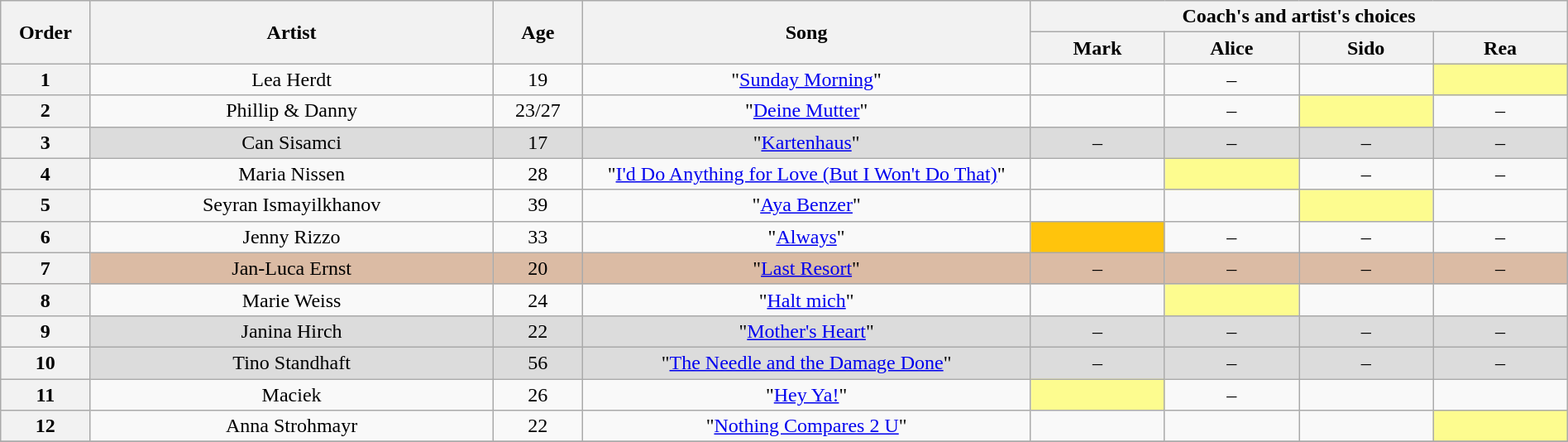<table class="wikitable" style="text-align:center; width:100%;">
<tr>
<th scope="col" rowspan="2" style="width:04%;">Order</th>
<th scope="col" rowspan="2" style="width:18%;">Artist</th>
<th scope="col" rowspan="2" style="width:04%;">Age</th>
<th scope="col" rowspan="2" style="width:20%;">Song</th>
<th scope="col" colspan="4" style="width:24%;">Coach's and artist's choices</th>
</tr>
<tr>
<th style="width:06%;">Mark</th>
<th style="width:06%;">Alice</th>
<th style="width:06%;">Sido</th>
<th style="width:06%;">Rea</th>
</tr>
<tr>
<th>1</th>
<td>Lea Herdt</td>
<td>19</td>
<td>"<a href='#'>Sunday Morning</a>"</td>
<td><strong></strong></td>
<td>–</td>
<td><strong></strong></td>
<td style="background: #fdfc8f;"><strong></strong></td>
</tr>
<tr>
<th>2</th>
<td>Phillip & Danny</td>
<td>23/27</td>
<td>"<a href='#'>Deine Mutter</a>"</td>
<td><strong></strong></td>
<td>–</td>
<td style="background: #fdfc8f;"><strong></strong></td>
<td>–</td>
</tr>
<tr style="background: #dcdcdc;" |>
<th>3</th>
<td>Can Sisamci</td>
<td>17</td>
<td>"<a href='#'>Kartenhaus</a>"</td>
<td>–</td>
<td>–</td>
<td>–</td>
<td>–</td>
</tr>
<tr>
<th>4</th>
<td>Maria Nissen</td>
<td>28</td>
<td>"<a href='#'>I'd Do Anything for Love (But I Won't Do That)</a>"</td>
<td><strong></strong></td>
<td style="background: #fdfc8f;"><strong></strong></td>
<td>–</td>
<td>–</td>
</tr>
<tr>
<th>5</th>
<td>Seyran Ismayilkhanov</td>
<td>39</td>
<td>"<a href='#'>Aya Benzer</a>"</td>
<td><strong></strong></td>
<td><strong></strong></td>
<td style="background: #fdfc8f;"><strong></strong></td>
<td><strong></strong></td>
</tr>
<tr>
<th>6</th>
<td>Jenny Rizzo</td>
<td>33</td>
<td>"<a href='#'>Always</a>"</td>
<td style="background: #ffc40c;"><strong></strong></td>
<td>–</td>
<td>–</td>
<td>–</td>
</tr>
<tr style="background: #dbbba4;" |>
<th>7</th>
<td>Jan-Luca Ernst</td>
<td>20</td>
<td>"<a href='#'>Last Resort</a>"</td>
<td>–</td>
<td>–</td>
<td>–</td>
<td>–</td>
</tr>
<tr>
<th>8</th>
<td>Marie Weiss</td>
<td>24</td>
<td>"<a href='#'>Halt mich</a>"</td>
<td><strong></strong></td>
<td style="background: #fdfc8f;"><strong></strong></td>
<td><strong></strong></td>
<td><strong></strong></td>
</tr>
<tr style="background: #dcdcdc;" |>
<th>9</th>
<td>Janina Hirch</td>
<td>22</td>
<td>"<a href='#'>Mother's Heart</a>"</td>
<td>–</td>
<td>–</td>
<td>–</td>
<td>–</td>
</tr>
<tr style="background: #dcdcdc;" |>
<th>10</th>
<td>Tino Standhaft</td>
<td>56</td>
<td>"<a href='#'>The Needle and the Damage Done</a>"</td>
<td>–</td>
<td>–</td>
<td>–</td>
<td>–</td>
</tr>
<tr>
<th>11</th>
<td>Maciek</td>
<td>26</td>
<td>"<a href='#'>Hey Ya!</a>"</td>
<td style="background: #fdfc8f;"><strong></strong></td>
<td>–</td>
<td><strong></strong></td>
<td><strong></strong></td>
</tr>
<tr>
<th>12</th>
<td>Anna Strohmayr</td>
<td>22</td>
<td>"<a href='#'>Nothing Compares 2 U</a>"</td>
<td><strong></strong></td>
<td><strong></strong></td>
<td><strong></strong></td>
<td style="background: #fdfc8f;"><strong></strong></td>
</tr>
<tr>
</tr>
</table>
